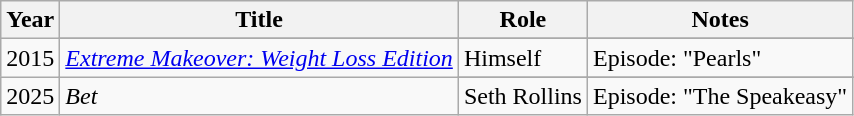<table class="wikitable sortable">
<tr>
<th>Year</th>
<th>Title</th>
<th>Role</th>
<th>Notes</th>
</tr>
<tr>
<td rowspan= "3">2015</td>
</tr>
<tr>
<td><em><a href='#'>Extreme Makeover: Weight Loss Edition</a></em></td>
<td>Himself</td>
<td>Episode: "Pearls"</td>
</tr>
<tr>
<td rowspan= "3"><em>Bet</em></td>
</tr>
<tr>
<td>2025</td>
<td>Seth Rollins</td>
<td>Episode: "The Speakeasy"</td>
</tr>
</table>
